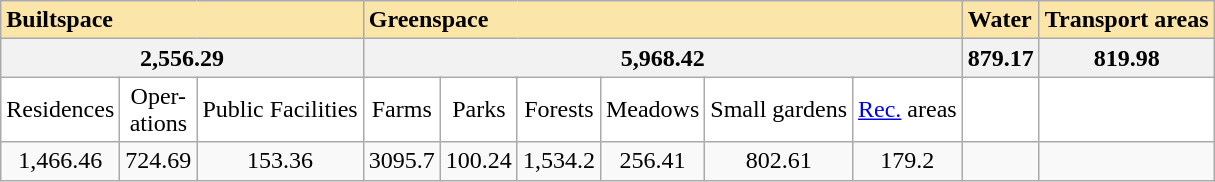<table class=wikitable align=center style="margin-left:0em;">
<tr --- style="background:#FBE5A9">
<td colspan=3><strong>Builtspace</strong></td>
<td colspan=6><strong>Greenspace</strong></td>
<td><strong>Water</strong></td>
<td><strong>Transport areas</strong></td>
</tr>
<tr --- style="background:#FFFFFF" align=center>
<th colspan=3 >2,556.29</th>
<th colspan=6 >5,968.42</th>
<th> 879.17</th>
<th> 819.98</th>
</tr>
<tr --- style="background:#FFFFFF" align=center>
<td>Residences</td>
<td>Oper-<br>ations</td>
<td>Public Facilities</td>
<td>Farms</td>
<td>Parks</td>
<td>Forests</td>
<td>Meadows</td>
<td>Small gardens</td>
<td><a href='#'>Rec.</a> areas</td>
<td></td>
<td></td>
</tr>
<tr --- align=center>
<td> 1,466.46</td>
<td> 724.69</td>
<td> 153.36</td>
<td> 3095.7</td>
<td> 100.24</td>
<td> 1,534.2</td>
<td> 256.41</td>
<td> 802.61</td>
<td> 179.2</td>
<td></td>
<td></td>
</tr>
</table>
